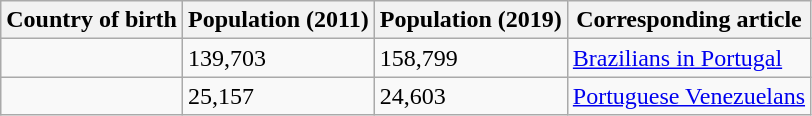<table class="wikitable sortable">
<tr>
<th>Country of birth</th>
<th>Population (2011)</th>
<th>Population (2019)</th>
<th class="unsortable">Corresponding article</th>
</tr>
<tr>
<td></td>
<td>139,703</td>
<td>158,799</td>
<td><a href='#'>Brazilians in Portugal</a></td>
</tr>
<tr>
<td></td>
<td>25,157</td>
<td>24,603</td>
<td><a href='#'>Portuguese Venezuelans</a></td>
</tr>
</table>
